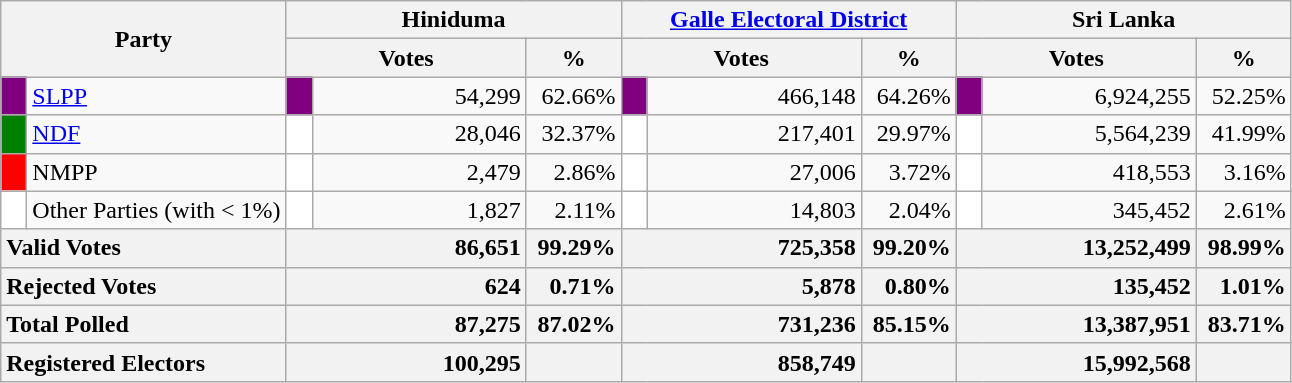<table class="wikitable">
<tr>
<th colspan="2" width="144px"rowspan="2">Party</th>
<th colspan="3" width="216px">Hiniduma</th>
<th colspan="3" width="216px"><a href='#'>Galle Electoral District</a></th>
<th colspan="3" width="216px">Sri Lanka</th>
</tr>
<tr>
<th colspan="2" width="144px">Votes</th>
<th>%</th>
<th colspan="2" width="144px">Votes</th>
<th>%</th>
<th colspan="2" width="144px">Votes</th>
<th>%</th>
</tr>
<tr>
<td style="background-color:purple;" width="10px"></td>
<td style="text-align:left;"><a href='#'>SLPP</a></td>
<td style="background-color:purple;" width="10px"></td>
<td style="text-align:right;">54,299</td>
<td style="text-align:right;">62.66%</td>
<td style="background-color:purple;" width="10px"></td>
<td style="text-align:right;">466,148</td>
<td style="text-align:right;">64.26%</td>
<td style="background-color:purple;" width="10px"></td>
<td style="text-align:right;">6,924,255</td>
<td style="text-align:right;">52.25%</td>
</tr>
<tr>
<td style="background-color:green;" width="10px"></td>
<td style="text-align:left;"><a href='#'>NDF</a></td>
<td style="background-color:white;" width="10px"></td>
<td style="text-align:right;">28,046</td>
<td style="text-align:right;">32.37%</td>
<td style="background-color:white;" width="10px"></td>
<td style="text-align:right;">217,401</td>
<td style="text-align:right;">29.97%</td>
<td style="background-color:white;" width="10px"></td>
<td style="text-align:right;">5,564,239</td>
<td style="text-align:right;">41.99%</td>
</tr>
<tr>
<td style="background-color:red;" width="10px"></td>
<td style="text-align:left;">NMPP</td>
<td style="background-color:white;" width="10px"></td>
<td style="text-align:right;">2,479</td>
<td style="text-align:right;">2.86%</td>
<td style="background-color:white;" width="10px"></td>
<td style="text-align:right;">27,006</td>
<td style="text-align:right;">3.72%</td>
<td style="background-color:white;" width="10px"></td>
<td style="text-align:right;">418,553</td>
<td style="text-align:right;">3.16%</td>
</tr>
<tr>
<td style="background-color:white;" width="10px"></td>
<td style="text-align:left;">Other Parties (with < 1%)</td>
<td style="background-color:white;" width="10px"></td>
<td style="text-align:right;">1,827</td>
<td style="text-align:right;">2.11%</td>
<td style="background-color:white;" width="10px"></td>
<td style="text-align:right;">14,803</td>
<td style="text-align:right;">2.04%</td>
<td style="background-color:white;" width="10px"></td>
<td style="text-align:right;">345,452</td>
<td style="text-align:right;">2.61%</td>
</tr>
<tr>
<th colspan="2" width="144px"style="text-align:left;">Valid Votes</th>
<th style="text-align:right;"colspan="2" width="144px">86,651</th>
<th style="text-align:right;">99.29%</th>
<th style="text-align:right;"colspan="2" width="144px">725,358</th>
<th style="text-align:right;">99.20%</th>
<th style="text-align:right;"colspan="2" width="144px">13,252,499</th>
<th style="text-align:right;">98.99%</th>
</tr>
<tr>
<th colspan="2" width="144px"style="text-align:left;">Rejected Votes</th>
<th style="text-align:right;"colspan="2" width="144px">624</th>
<th style="text-align:right;">0.71%</th>
<th style="text-align:right;"colspan="2" width="144px">5,878</th>
<th style="text-align:right;">0.80%</th>
<th style="text-align:right;"colspan="2" width="144px">135,452</th>
<th style="text-align:right;">1.01%</th>
</tr>
<tr>
<th colspan="2" width="144px"style="text-align:left;">Total Polled</th>
<th style="text-align:right;"colspan="2" width="144px">87,275</th>
<th style="text-align:right;">87.02%</th>
<th style="text-align:right;"colspan="2" width="144px">731,236</th>
<th style="text-align:right;">85.15%</th>
<th style="text-align:right;"colspan="2" width="144px">13,387,951</th>
<th style="text-align:right;">83.71%</th>
</tr>
<tr>
<th colspan="2" width="144px"style="text-align:left;">Registered Electors</th>
<th style="text-align:right;"colspan="2" width="144px">100,295</th>
<th></th>
<th style="text-align:right;"colspan="2" width="144px">858,749</th>
<th></th>
<th style="text-align:right;"colspan="2" width="144px">15,992,568</th>
<th></th>
</tr>
</table>
